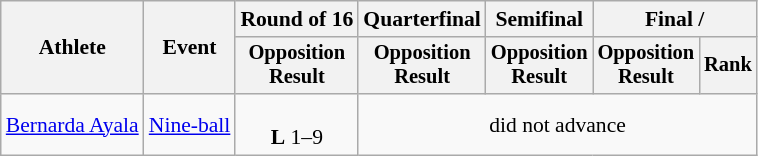<table class=wikitable style=font-size:90%;text-align:center>
<tr>
<th rowspan=2>Athlete</th>
<th rowspan=2>Event</th>
<th>Round of 16</th>
<th>Quarterfinal</th>
<th>Semifinal</th>
<th colspan=2>Final / </th>
</tr>
<tr style=font-size:95%>
<th>Opposition<br>Result</th>
<th>Opposition<br>Result</th>
<th>Opposition<br>Result</th>
<th>Opposition<br>Result</th>
<th>Rank</th>
</tr>
<tr>
<td align=left><a href='#'>Bernarda Ayala</a></td>
<td align=left rowspan=2><a href='#'>Nine-ball</a></td>
<td><br><strong>L</strong> 1–9</td>
<td colspan=4>did not advance</td>
</tr>
</table>
